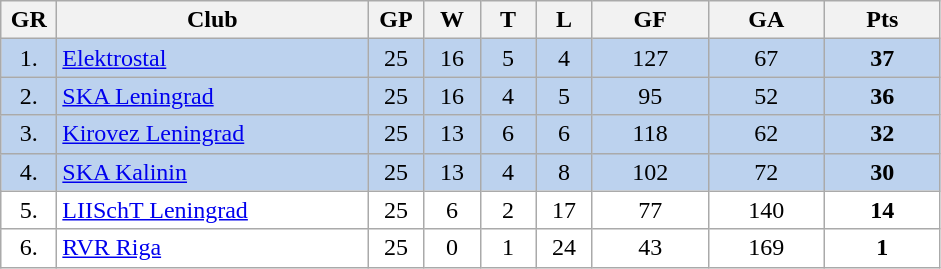<table class="wikitable">
<tr>
<th width="30">GR</th>
<th width="200">Club</th>
<th width="30">GP</th>
<th width="30">W</th>
<th width="30">T</th>
<th width="30">L</th>
<th width="70">GF</th>
<th width="70">GA</th>
<th width="70">Pts</th>
</tr>
<tr bgcolor="#BCD2EE" align="center">
<td>1.</td>
<td align="left"><a href='#'>Elektrostal</a></td>
<td>25</td>
<td>16</td>
<td>5</td>
<td>4</td>
<td>127</td>
<td>67</td>
<td><strong>37</strong></td>
</tr>
<tr bgcolor="#BCD2EE" align="center">
<td>2.</td>
<td align="left"><a href='#'>SKA Leningrad</a></td>
<td>25</td>
<td>16</td>
<td>4</td>
<td>5</td>
<td>95</td>
<td>52</td>
<td><strong>36</strong></td>
</tr>
<tr bgcolor="#BCD2EE" align="center">
<td>3.</td>
<td align="left"><a href='#'>Kirovez Leningrad</a></td>
<td>25</td>
<td>13</td>
<td>6</td>
<td>6</td>
<td>118</td>
<td>62</td>
<td><strong>32</strong></td>
</tr>
<tr bgcolor="#BCD2EE" align="center">
<td>4.</td>
<td align="left"><a href='#'>SKA Kalinin</a></td>
<td>25</td>
<td>13</td>
<td>4</td>
<td>8</td>
<td>102</td>
<td>72</td>
<td><strong>30</strong></td>
</tr>
<tr bgcolor="#FFFFFF" align="center">
<td>5.</td>
<td align="left"><a href='#'>LIISchT Leningrad</a></td>
<td>25</td>
<td>6</td>
<td>2</td>
<td>17</td>
<td>77</td>
<td>140</td>
<td><strong>14</strong></td>
</tr>
<tr bgcolor="#FFFFFF" align="center">
<td>6.</td>
<td align="left"><a href='#'>RVR Riga</a></td>
<td>25</td>
<td>0</td>
<td>1</td>
<td>24</td>
<td>43</td>
<td>169</td>
<td><strong>1</strong></td>
</tr>
</table>
